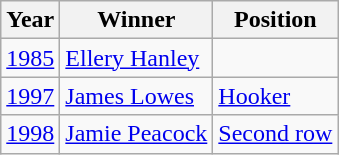<table class="wikitable">
<tr>
<th>Year</th>
<th>Winner</th>
<th>Position</th>
</tr>
<tr>
<td><a href='#'>1985</a></td>
<td> <a href='#'>Ellery Hanley</a></td>
<td></td>
</tr>
<tr>
<td><a href='#'>1997</a></td>
<td> <a href='#'>James Lowes</a></td>
<td><a href='#'>Hooker</a></td>
</tr>
<tr>
<td><a href='#'>1998</a></td>
<td> <a href='#'>Jamie Peacock</a></td>
<td><a href='#'>Second row</a></td>
</tr>
</table>
